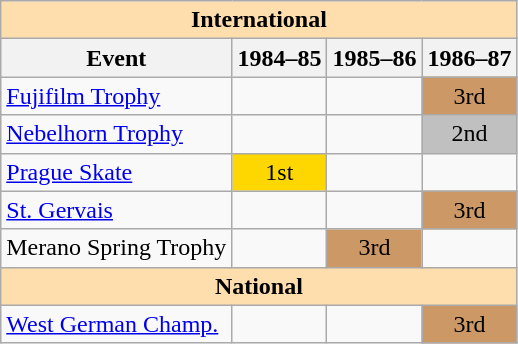<table class="wikitable" style="text-align:center">
<tr>
<th style="background-color: #ffdead; " colspan=4 align=center>International</th>
</tr>
<tr>
<th>Event</th>
<th>1984–85</th>
<th>1985–86</th>
<th>1986–87</th>
</tr>
<tr>
<td align=left><a href='#'>Fujifilm Trophy</a></td>
<td></td>
<td></td>
<td bgcolor=cc9966>3rd</td>
</tr>
<tr>
<td align=left><a href='#'>Nebelhorn Trophy</a></td>
<td></td>
<td></td>
<td bgcolor=silver>2nd</td>
</tr>
<tr>
<td align=left><a href='#'>Prague Skate</a></td>
<td bgcolor=gold>1st</td>
<td></td>
<td></td>
</tr>
<tr>
<td align=left><a href='#'>St. Gervais</a></td>
<td></td>
<td></td>
<td bgcolor=cc9966>3rd</td>
</tr>
<tr>
<td align=left>Merano Spring Trophy</td>
<td></td>
<td bgcolor=cc9966>3rd</td>
<td></td>
</tr>
<tr>
<th style="background-color: #ffdead; " colspan=4 align=center>National</th>
</tr>
<tr>
<td align=left><a href='#'>West German Champ.</a></td>
<td></td>
<td></td>
<td bgcolor=cc9966>3rd</td>
</tr>
</table>
